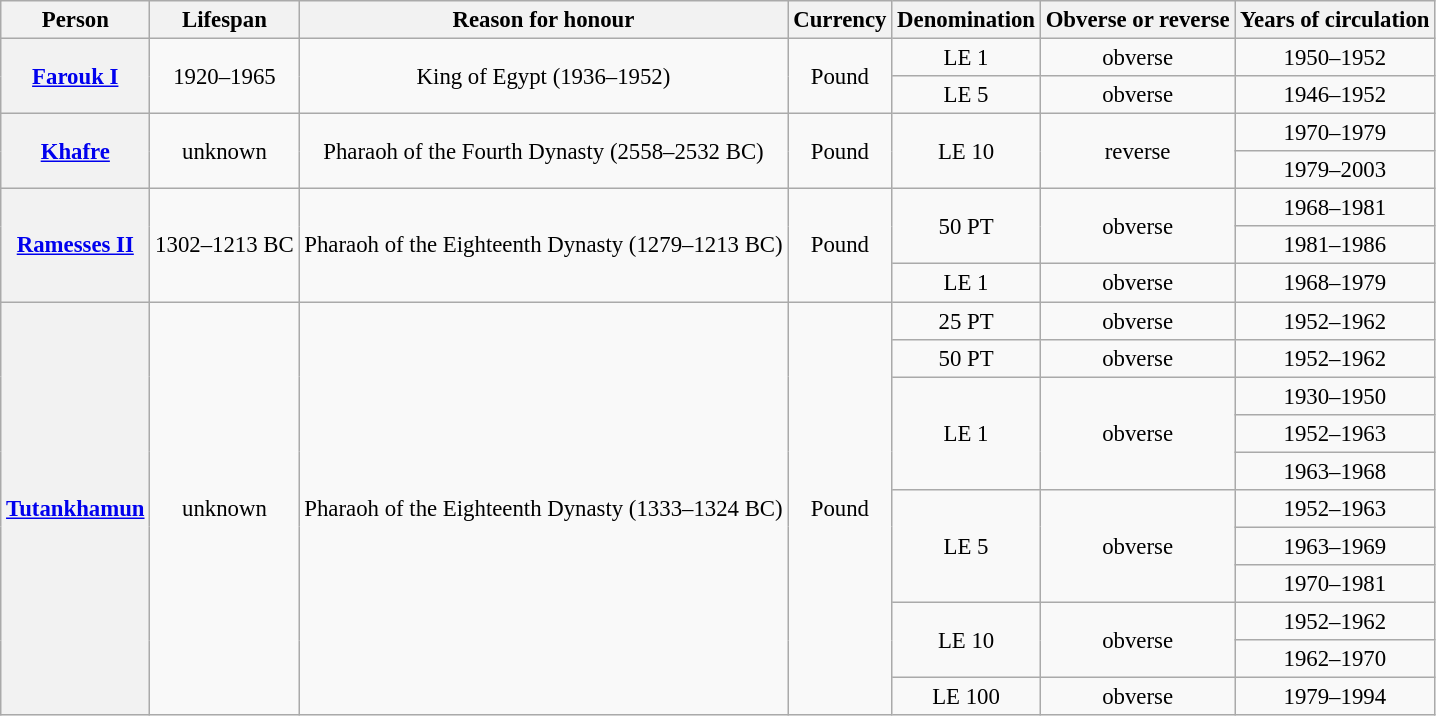<table class="wikitable" style="font-size:95%; text-align:center;">
<tr>
<th>Person</th>
<th>Lifespan</th>
<th>Reason for honour</th>
<th>Currency</th>
<th>Denomination</th>
<th>Obverse or reverse</th>
<th>Years of circulation</th>
</tr>
<tr>
<th rowspan="2"><a href='#'>Farouk I</a></th>
<td rowspan="2">1920–1965</td>
<td rowspan="2">King of Egypt (1936–1952)</td>
<td rowspan="2">Pound</td>
<td>LE 1</td>
<td>obverse</td>
<td>1950–1952</td>
</tr>
<tr>
<td>LE 5</td>
<td>obverse</td>
<td>1946–1952</td>
</tr>
<tr>
<th rowspan="2"><a href='#'>Khafre</a></th>
<td rowspan="2">unknown</td>
<td rowspan="2">Pharaoh of the Fourth Dynasty (2558–2532 BC)</td>
<td rowspan="2">Pound</td>
<td rowspan="2">LE 10</td>
<td rowspan="2">reverse</td>
<td>1970–1979</td>
</tr>
<tr>
<td>1979–2003</td>
</tr>
<tr>
<th rowspan="3"><a href='#'>Ramesses II</a></th>
<td rowspan="3">1302–1213 BC</td>
<td rowspan="3">Pharaoh of the Eighteenth Dynasty (1279–1213 BC)</td>
<td rowspan="3">Pound</td>
<td rowspan="2">50 PT</td>
<td rowspan="2">obverse</td>
<td>1968–1981</td>
</tr>
<tr>
<td>1981–1986</td>
</tr>
<tr>
<td>LE 1</td>
<td>obverse</td>
<td>1968–1979</td>
</tr>
<tr>
<th rowspan="11"><a href='#'>Tutankhamun</a></th>
<td rowspan="11">unknown</td>
<td rowspan="11">Pharaoh of the Eighteenth Dynasty (1333–1324 BC)</td>
<td rowspan="11">Pound</td>
<td>25 PT</td>
<td>obverse</td>
<td>1952–1962</td>
</tr>
<tr>
<td>50 PT</td>
<td>obverse</td>
<td>1952–1962</td>
</tr>
<tr>
<td rowspan="3">LE 1</td>
<td rowspan="3">obverse</td>
<td>1930–1950</td>
</tr>
<tr>
<td>1952–1963</td>
</tr>
<tr>
<td>1963–1968</td>
</tr>
<tr>
<td rowspan="3">LE 5</td>
<td rowspan="3">obverse</td>
<td>1952–1963</td>
</tr>
<tr>
<td>1963–1969</td>
</tr>
<tr>
<td>1970–1981</td>
</tr>
<tr>
<td rowspan="2">LE 10</td>
<td rowspan="2">obverse</td>
<td>1952–1962</td>
</tr>
<tr>
<td>1962–1970</td>
</tr>
<tr>
<td>LE 100</td>
<td>obverse</td>
<td>1979–1994</td>
</tr>
</table>
